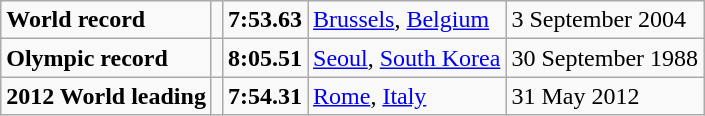<table class="wikitable">
<tr>
<td><strong>World record</strong></td>
<td></td>
<td><strong>7:53.63</strong></td>
<td><a href='#'>Brussels</a>, <a href='#'>Belgium</a></td>
<td>3 September 2004</td>
</tr>
<tr>
<td><strong>Olympic record</strong></td>
<td></td>
<td><strong>8:05.51</strong></td>
<td><a href='#'>Seoul</a>, <a href='#'>South Korea</a></td>
<td>30 September 1988</td>
</tr>
<tr>
<td><strong>2012 World leading</strong></td>
<td></td>
<td><strong>7:54.31</strong></td>
<td><a href='#'>Rome</a>, <a href='#'>Italy</a></td>
<td>31 May 2012</td>
</tr>
</table>
